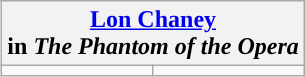<table class="wikitable" align=right style="text-align:center;">
<tr>
<th colspan=2><a href='#'>Lon Chaney</a><br>in <em>The Phantom of the Opera</em></th>
</tr>
<tr style="font-size:smaller;">
<td></td>
<td></td>
</tr>
</table>
